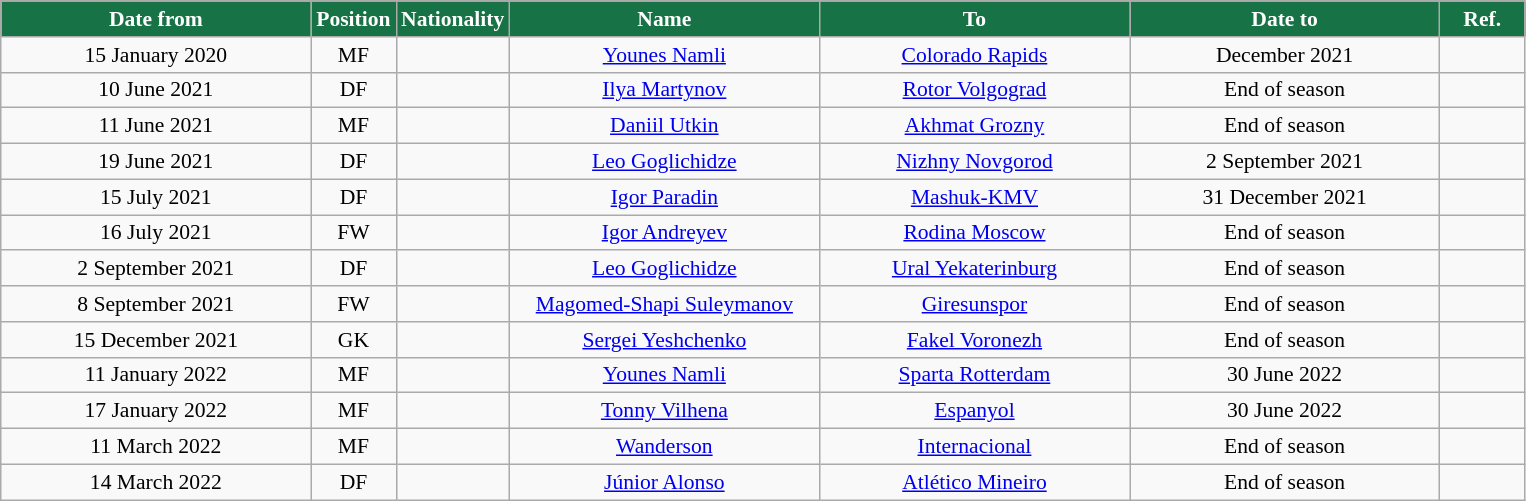<table class="wikitable" style="text-align:center; font-size:90%; ">
<tr>
<th style="background:#177245; color:#FFFFFF; width:200px;">Date from</th>
<th style="background:#177245; color:#FFFFFF; width:50px;">Position</th>
<th style="background:#177245; color:#FFFFFF; width:50px;">Nationality</th>
<th style="background:#177245; color:#FFFFFF; width:200px;">Name</th>
<th style="background:#177245; color:#FFFFFF; width:200px;">To</th>
<th style="background:#177245; color:#FFFFFF; width:200px;">Date to</th>
<th style="background:#177245; color:#FFFFFF; width:50px;">Ref.</th>
</tr>
<tr>
<td>15 January 2020</td>
<td>MF</td>
<td></td>
<td><a href='#'>Younes Namli</a></td>
<td><a href='#'>Colorado Rapids</a></td>
<td>December 2021</td>
<td></td>
</tr>
<tr>
<td>10 June 2021</td>
<td>DF</td>
<td></td>
<td><a href='#'>Ilya Martynov</a></td>
<td><a href='#'>Rotor Volgograd</a></td>
<td>End of season</td>
<td></td>
</tr>
<tr>
<td>11 June 2021</td>
<td>MF</td>
<td></td>
<td><a href='#'>Daniil Utkin</a></td>
<td><a href='#'>Akhmat Grozny</a></td>
<td>End of season</td>
<td></td>
</tr>
<tr>
<td>19 June 2021</td>
<td>DF</td>
<td></td>
<td><a href='#'>Leo Goglichidze</a></td>
<td><a href='#'>Nizhny Novgorod</a></td>
<td>2 September 2021</td>
<td></td>
</tr>
<tr>
<td>15 July 2021</td>
<td>DF</td>
<td></td>
<td><a href='#'>Igor Paradin</a></td>
<td><a href='#'>Mashuk-KMV</a></td>
<td>31 December 2021</td>
<td></td>
</tr>
<tr>
<td>16 July 2021</td>
<td>FW</td>
<td></td>
<td><a href='#'>Igor Andreyev</a></td>
<td><a href='#'>Rodina Moscow</a></td>
<td>End of season</td>
<td></td>
</tr>
<tr>
<td>2 September 2021</td>
<td>DF</td>
<td></td>
<td><a href='#'>Leo Goglichidze</a></td>
<td><a href='#'>Ural Yekaterinburg</a></td>
<td>End of season</td>
<td></td>
</tr>
<tr>
<td>8 September 2021</td>
<td>FW</td>
<td></td>
<td><a href='#'>Magomed-Shapi Suleymanov</a></td>
<td><a href='#'>Giresunspor</a></td>
<td>End of season</td>
<td></td>
</tr>
<tr>
<td>15 December 2021</td>
<td>GK</td>
<td></td>
<td><a href='#'>Sergei Yeshchenko</a></td>
<td><a href='#'>Fakel Voronezh</a></td>
<td>End of season</td>
<td></td>
</tr>
<tr>
<td>11 January 2022</td>
<td>MF</td>
<td></td>
<td><a href='#'>Younes Namli</a></td>
<td><a href='#'>Sparta Rotterdam</a></td>
<td>30 June 2022</td>
<td></td>
</tr>
<tr>
<td>17 January 2022</td>
<td>MF</td>
<td></td>
<td><a href='#'>Tonny Vilhena</a></td>
<td><a href='#'>Espanyol</a></td>
<td>30 June 2022</td>
<td></td>
</tr>
<tr>
<td>11 March 2022</td>
<td>MF</td>
<td></td>
<td><a href='#'>Wanderson</a></td>
<td><a href='#'>Internacional</a></td>
<td>End of season</td>
<td></td>
</tr>
<tr>
<td>14 March 2022</td>
<td>DF</td>
<td></td>
<td><a href='#'>Júnior Alonso</a></td>
<td><a href='#'>Atlético Mineiro</a></td>
<td>End of season</td>
<td></td>
</tr>
</table>
